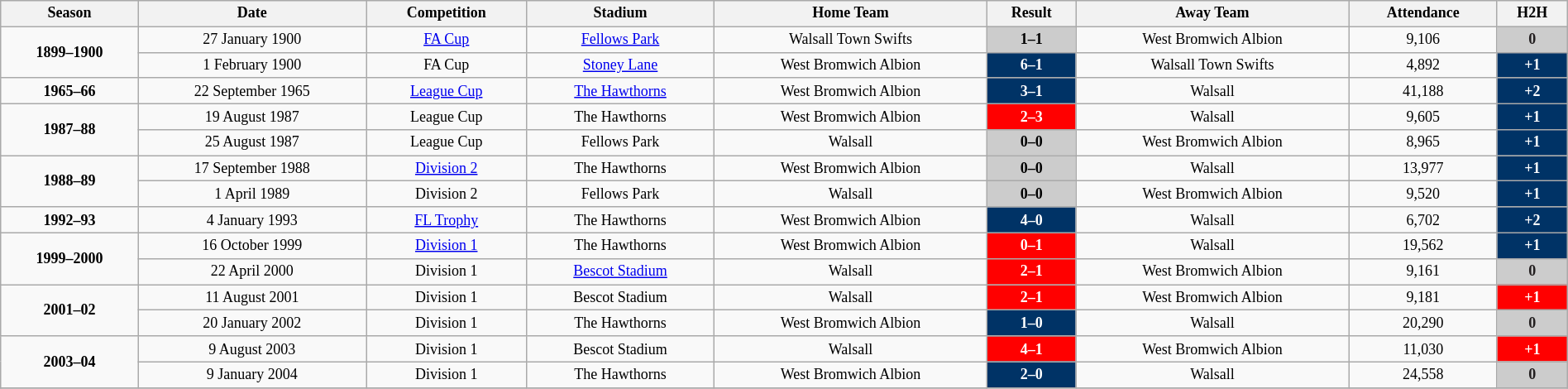<table class="wikitable" style="text-align: center; width: 100%; font-size: 12px">
<tr>
<th><strong>Season</strong></th>
<th><strong>Date</strong></th>
<th><strong>Competition</strong></th>
<th><strong>Stadium</strong></th>
<th><strong>Home Team</strong></th>
<th><strong>Result</strong></th>
<th><strong>Away Team</strong></th>
<th><strong>Attendance</strong></th>
<th><strong>H2H</strong></th>
</tr>
<tr>
<td rowspan=2><strong>1899–1900</strong></td>
<td>27 January 1900</td>
<td><a href='#'>FA Cup</a></td>
<td><a href='#'>Fellows Park</a></td>
<td>Walsall Town Swifts</td>
<td style="background:#CCCCCC;color:black;"><strong>1–1</strong></td>
<td>West Bromwich Albion</td>
<td>9,106</td>
<td style="background:#CCCCCC;color:#231F20;"><strong>0</strong></td>
</tr>
<tr>
<td>1 February 1900</td>
<td>FA Cup</td>
<td><a href='#'>Stoney Lane</a></td>
<td>West Bromwich Albion</td>
<td style="background:#003366;color:white;"><strong>6–1</strong></td>
<td>Walsall Town Swifts</td>
<td>4,892</td>
<td style="background:#003366;color:white;"><strong>+1</strong></td>
</tr>
<tr>
<td><strong>1965–66</strong></td>
<td>22 September 1965</td>
<td><a href='#'>League Cup</a></td>
<td><a href='#'>The Hawthorns</a></td>
<td>West Bromwich Albion</td>
<td style="background:#003366;color:white;"><strong>3–1</strong></td>
<td>Walsall</td>
<td>41,188</td>
<td style="background:#003366;color:white;"><strong>+2</strong></td>
</tr>
<tr>
<td rowspan=2><strong>1987–88</strong></td>
<td>19 August 1987</td>
<td>League Cup</td>
<td>The Hawthorns</td>
<td>West Bromwich Albion</td>
<td style="background:#FF0000;color:white;"><strong>2–3</strong></td>
<td>Walsall</td>
<td>9,605</td>
<td style="background:#003366;color:white;"><strong>+1</strong></td>
</tr>
<tr>
<td>25 August 1987</td>
<td>League Cup</td>
<td>Fellows Park</td>
<td>Walsall</td>
<td style="background:#CCCCCC;color:black;"><strong>0–0</strong></td>
<td>West Bromwich Albion</td>
<td>8,965</td>
<td style="background:#003366;color:white;"><strong>+1</strong></td>
</tr>
<tr>
<td rowspan=2><strong>1988–89</strong></td>
<td>17 September 1988</td>
<td><a href='#'>Division 2</a></td>
<td>The Hawthorns</td>
<td>West Bromwich Albion</td>
<td style="background:#CCCCCC;color:black;"><strong>0–0</strong></td>
<td>Walsall</td>
<td>13,977</td>
<td style="background:#003366;color:white;"><strong>+1</strong></td>
</tr>
<tr>
<td>1 April 1989</td>
<td>Division 2</td>
<td>Fellows Park</td>
<td>Walsall</td>
<td style="background:#CCCCCC;color:black;"><strong>0–0</strong></td>
<td>West Bromwich Albion</td>
<td>9,520</td>
<td style="background:#003366;color:white;"><strong>+1</strong></td>
</tr>
<tr>
<td><strong>1992–93</strong></td>
<td>4 January 1993</td>
<td><a href='#'>FL Trophy</a></td>
<td>The Hawthorns</td>
<td>West Bromwich Albion</td>
<td style="background:#003366;color:white;"><strong>4–0</strong></td>
<td>Walsall</td>
<td>6,702</td>
<td style="background:#003366;color:white;"><strong>+2</strong></td>
</tr>
<tr>
<td rowspan=2><strong>1999–2000</strong></td>
<td>16 October 1999</td>
<td><a href='#'>Division 1</a></td>
<td>The Hawthorns</td>
<td>West Bromwich Albion</td>
<td style="background:#FF0000;color:white;"><strong>0–1</strong></td>
<td>Walsall</td>
<td>19,562</td>
<td style="background:#003366;color:white;"><strong>+1</strong></td>
</tr>
<tr>
<td>22 April 2000</td>
<td>Division 1</td>
<td><a href='#'>Bescot Stadium</a></td>
<td>Walsall</td>
<td style="background:#FF0000;color:white;"><strong>2–1</strong></td>
<td>West Bromwich Albion</td>
<td>9,161</td>
<td style="background:#CCCCCC;color:#231F20;"><strong>0</strong></td>
</tr>
<tr>
<td rowspan=2><strong>2001–02</strong></td>
<td>11 August 2001</td>
<td>Division 1</td>
<td>Bescot Stadium</td>
<td>Walsall</td>
<td style="background:#FF0000;color:white;"><strong>2–1</strong></td>
<td>West Bromwich Albion</td>
<td>9,181</td>
<td style="background:#FF0000;color:white;"><strong>+1</strong></td>
</tr>
<tr>
<td>20 January 2002</td>
<td>Division 1</td>
<td>The Hawthorns</td>
<td>West Bromwich Albion</td>
<td style="background:#003366;color:white;"><strong>1–0</strong></td>
<td>Walsall</td>
<td>20,290</td>
<td style="background:#CCCCCC;color:#231F20;"><strong>0</strong></td>
</tr>
<tr>
<td rowspan=2><strong>2003–04</strong></td>
<td>9 August 2003</td>
<td>Division 1</td>
<td>Bescot Stadium</td>
<td>Walsall</td>
<td style="background:#FF0000;color:white;"><strong>4–1</strong></td>
<td>West Bromwich Albion</td>
<td>11,030</td>
<td style="background:#FF0000;color:white;"><strong>+1</strong></td>
</tr>
<tr>
<td>9 January 2004</td>
<td>Division 1</td>
<td>The Hawthorns</td>
<td>West Bromwich Albion</td>
<td style="background:#003366;color:white;"><strong>2–0</strong></td>
<td>Walsall</td>
<td>24,558</td>
<td style="background:#CCCCCC;color:#231F20;"><strong>0</strong></td>
</tr>
<tr>
</tr>
</table>
